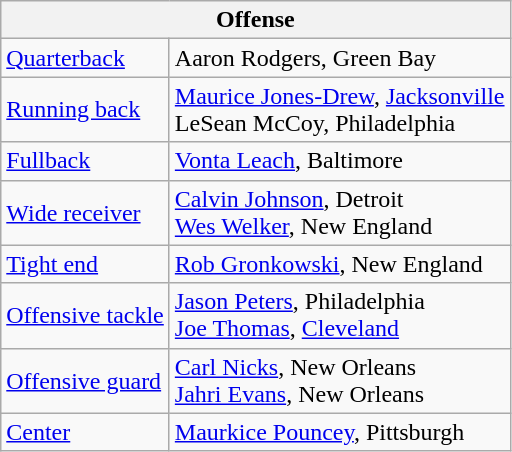<table class="wikitable">
<tr>
<th colspan="2">Offense</th>
</tr>
<tr>
<td><a href='#'>Quarterback</a></td>
<td>Aaron Rodgers, Green Bay</td>
</tr>
<tr>
<td><a href='#'>Running back</a></td>
<td><a href='#'>Maurice Jones-Drew</a>, <a href='#'>Jacksonville</a><br>LeSean McCoy, Philadelphia</td>
</tr>
<tr>
<td><a href='#'>Fullback</a></td>
<td><a href='#'>Vonta Leach</a>, Baltimore</td>
</tr>
<tr>
<td><a href='#'>Wide receiver</a></td>
<td><a href='#'>Calvin Johnson</a>, Detroit<br><a href='#'>Wes Welker</a>, New England</td>
</tr>
<tr>
<td><a href='#'>Tight end</a></td>
<td><a href='#'>Rob Gronkowski</a>, New England</td>
</tr>
<tr>
<td><a href='#'>Offensive tackle</a></td>
<td><a href='#'>Jason Peters</a>, Philadelphia<br><a href='#'>Joe Thomas</a>, <a href='#'>Cleveland</a></td>
</tr>
<tr>
<td><a href='#'>Offensive guard</a></td>
<td><a href='#'>Carl Nicks</a>, New Orleans<br><a href='#'>Jahri Evans</a>, New Orleans</td>
</tr>
<tr>
<td><a href='#'>Center</a></td>
<td><a href='#'>Maurkice Pouncey</a>, Pittsburgh</td>
</tr>
</table>
